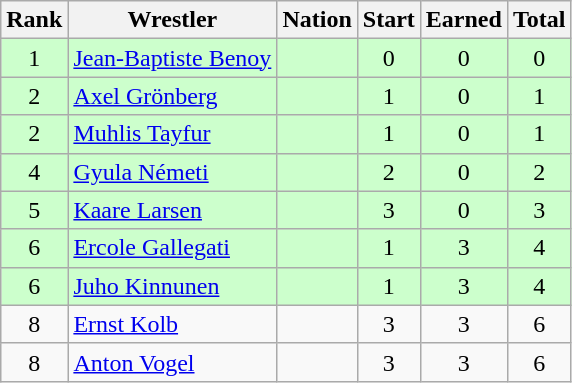<table class="wikitable sortable" style="text-align:center;">
<tr>
<th>Rank</th>
<th>Wrestler</th>
<th>Nation</th>
<th>Start</th>
<th>Earned</th>
<th>Total</th>
</tr>
<tr style="background:#cfc;">
<td>1</td>
<td align=left><a href='#'>Jean-Baptiste Benoy</a></td>
<td align=left></td>
<td>0</td>
<td>0</td>
<td>0</td>
</tr>
<tr style="background:#cfc;">
<td>2</td>
<td align=left><a href='#'>Axel Grönberg</a></td>
<td align=left></td>
<td>1</td>
<td>0</td>
<td>1</td>
</tr>
<tr style="background:#cfc;">
<td>2</td>
<td align=left><a href='#'>Muhlis Tayfur</a></td>
<td align=left></td>
<td>1</td>
<td>0</td>
<td>1</td>
</tr>
<tr style="background:#cfc;">
<td>4</td>
<td align=left><a href='#'>Gyula Németi</a></td>
<td align=left></td>
<td>2</td>
<td>0</td>
<td>2</td>
</tr>
<tr style="background:#cfc;">
<td>5</td>
<td align=left><a href='#'>Kaare Larsen</a></td>
<td align=left></td>
<td>3</td>
<td>0</td>
<td>3</td>
</tr>
<tr style="background:#cfc;">
<td>6</td>
<td align=left><a href='#'>Ercole Gallegati</a></td>
<td align=left></td>
<td>1</td>
<td>3</td>
<td>4</td>
</tr>
<tr style="background:#cfc;">
<td>6</td>
<td align=left><a href='#'>Juho Kinnunen</a></td>
<td align=left></td>
<td>1</td>
<td>3</td>
<td>4</td>
</tr>
<tr>
<td>8</td>
<td align=left><a href='#'>Ernst Kolb</a></td>
<td align=left></td>
<td>3</td>
<td>3</td>
<td>6</td>
</tr>
<tr>
<td>8</td>
<td align=left><a href='#'>Anton Vogel</a></td>
<td align=left></td>
<td>3</td>
<td>3</td>
<td>6</td>
</tr>
</table>
